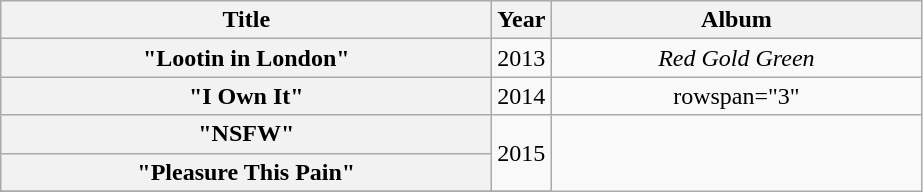<table class="wikitable plainrowheaders" style="text-align:center;">
<tr>
<th scope="col" style="width:20em;">Title</th>
<th scope="col" style="width:1em;">Year</th>
<th scope="col" style="width:15em;">Album</th>
</tr>
<tr>
<th scope="row">"Lootin in London"<br></th>
<td>2013</td>
<td><em>Red Gold Green</em></td>
</tr>
<tr>
<th scope="row">"I Own It"<br></th>
<td>2014</td>
<td>rowspan="3" </td>
</tr>
<tr>
<th scope="row">"NSFW"<br></th>
<td rowspan="2">2015</td>
</tr>
<tr>
<th scope="row">"Pleasure This Pain"<br></th>
</tr>
<tr>
</tr>
</table>
